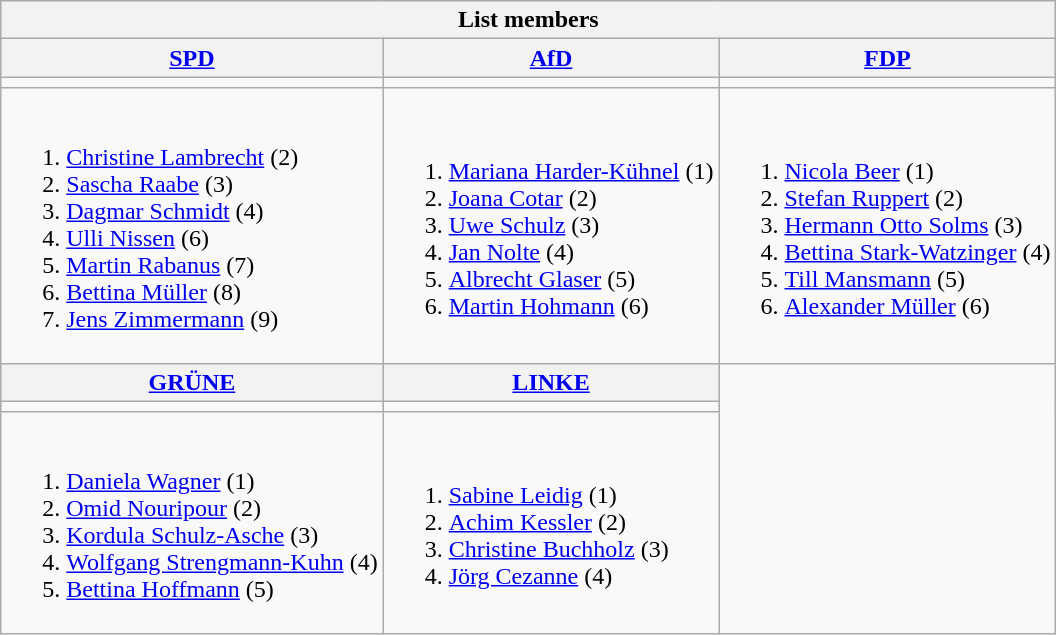<table class=wikitable>
<tr>
<th colspan=3>List members</th>
</tr>
<tr>
<th><a href='#'>SPD</a></th>
<th><a href='#'>AfD</a></th>
<th><a href='#'>FDP</a></th>
</tr>
<tr>
<td bgcolor=></td>
<td bgcolor=></td>
<td bgcolor=></td>
</tr>
<tr>
<td><br><ol><li><a href='#'>Christine Lambrecht</a> (2)</li><li><a href='#'>Sascha Raabe</a> (3)</li><li><a href='#'>Dagmar Schmidt</a> (4)</li><li><a href='#'>Ulli Nissen</a> (6)</li><li><a href='#'>Martin Rabanus</a> (7)</li><li><a href='#'>Bettina Müller</a> (8)</li><li><a href='#'>Jens Zimmermann</a> (9)</li></ol></td>
<td><br><ol><li><a href='#'>Mariana Harder-Kühnel</a> (1)</li><li><a href='#'>Joana Cotar</a> (2)</li><li><a href='#'>Uwe Schulz</a> (3)</li><li><a href='#'>Jan Nolte</a> (4)</li><li><a href='#'>Albrecht Glaser</a> (5)</li><li><a href='#'>Martin Hohmann</a> (6)</li></ol></td>
<td><br><ol><li><a href='#'>Nicola Beer</a> (1)</li><li><a href='#'>Stefan Ruppert</a> (2)</li><li><a href='#'>Hermann Otto Solms</a> (3)</li><li><a href='#'>Bettina Stark-Watzinger</a> (4)</li><li><a href='#'>Till Mansmann</a> (5)</li><li><a href='#'>Alexander Müller</a> (6)</li></ol></td>
</tr>
<tr>
<th><a href='#'>GRÜNE</a></th>
<th><a href='#'>LINKE</a></th>
</tr>
<tr>
<td bgcolor=></td>
<td bgcolor=></td>
</tr>
<tr>
<td><br><ol><li><a href='#'>Daniela Wagner</a> (1)</li><li><a href='#'>Omid Nouripour</a> (2)</li><li><a href='#'>Kordula Schulz-Asche</a> (3)</li><li><a href='#'>Wolfgang Strengmann-Kuhn</a> (4)</li><li><a href='#'>Bettina Hoffmann</a> (5)</li></ol></td>
<td><br><ol><li><a href='#'>Sabine Leidig</a> (1)</li><li><a href='#'>Achim Kessler</a> (2)</li><li><a href='#'>Christine Buchholz</a> (3)</li><li><a href='#'>Jörg Cezanne</a> (4)</li></ol></td>
</tr>
</table>
